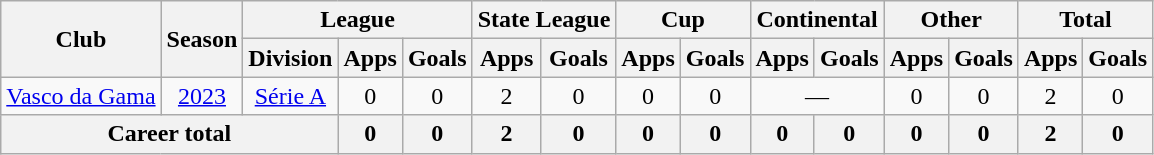<table class="wikitable" style="text-align:center">
<tr>
<th rowspan="2">Club</th>
<th rowspan="2">Season</th>
<th colspan="3">League</th>
<th colspan="2">State League</th>
<th colspan="2">Cup</th>
<th colspan="2">Continental</th>
<th colspan="2">Other</th>
<th colspan="2">Total</th>
</tr>
<tr>
<th>Division</th>
<th>Apps</th>
<th>Goals</th>
<th>Apps</th>
<th>Goals</th>
<th>Apps</th>
<th>Goals</th>
<th>Apps</th>
<th>Goals</th>
<th>Apps</th>
<th>Goals</th>
<th>Apps</th>
<th>Goals</th>
</tr>
<tr>
<td><a href='#'>Vasco da Gama</a></td>
<td><a href='#'>2023</a></td>
<td><a href='#'>Série A</a></td>
<td>0</td>
<td>0</td>
<td>2</td>
<td>0</td>
<td>0</td>
<td>0</td>
<td colspan=2>—</td>
<td>0</td>
<td>0</td>
<td>2</td>
<td>0</td>
</tr>
<tr>
<th colspan=3><strong>Career total</strong></th>
<th>0</th>
<th>0</th>
<th>2</th>
<th>0</th>
<th>0</th>
<th>0</th>
<th>0</th>
<th>0</th>
<th>0</th>
<th>0</th>
<th>2</th>
<th>0</th>
</tr>
</table>
